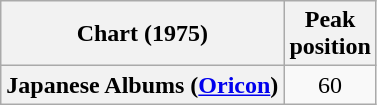<table class="wikitable sortable plainrowheaders">
<tr>
<th>Chart (1975)</th>
<th>Peak<br>position</th>
</tr>
<tr>
<th scope="row">Japanese Albums (<a href='#'>Oricon</a>)</th>
<td align="center">60</td>
</tr>
</table>
